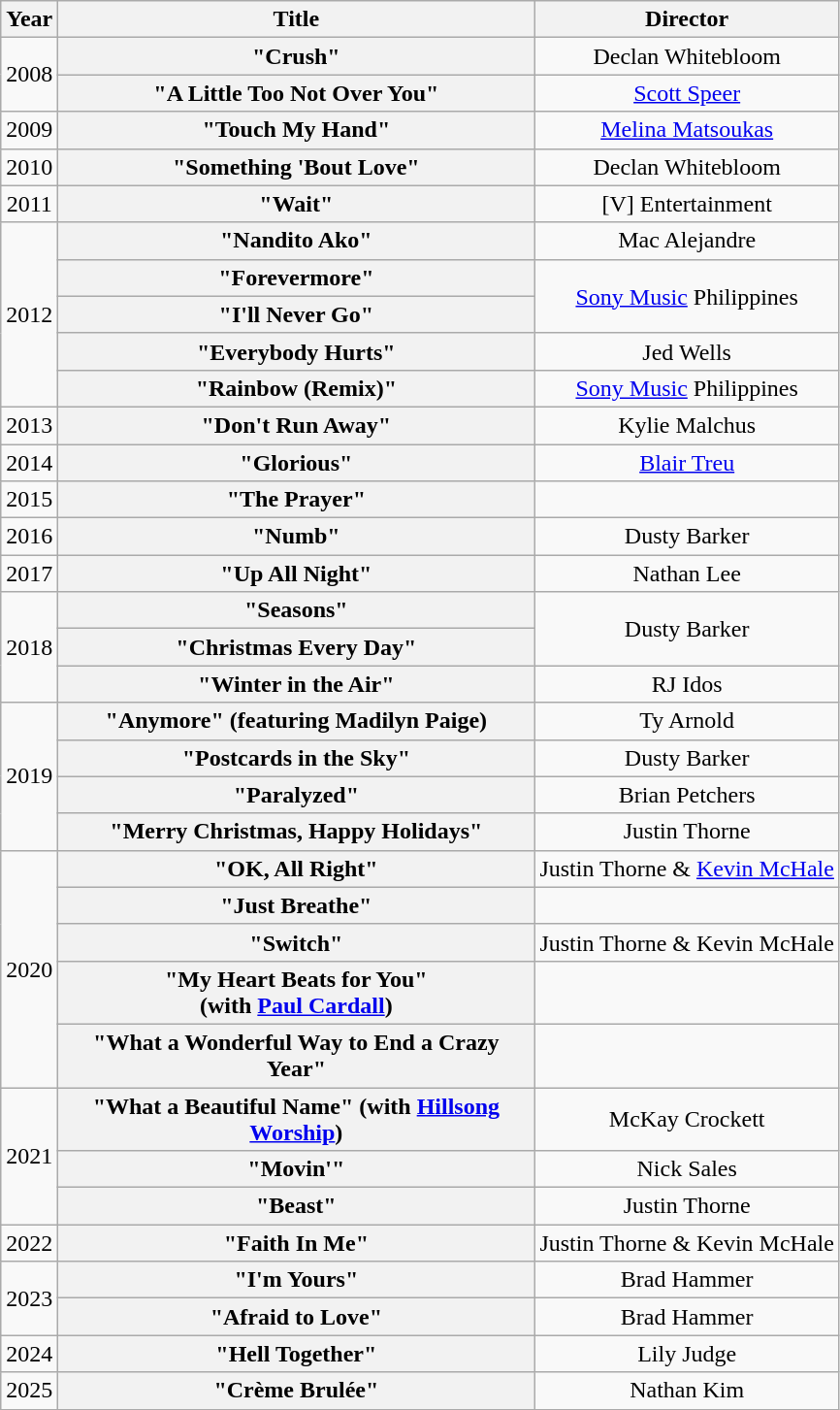<table class="wikitable plainrowheaders" style="text-align:center;">
<tr>
<th scope="col" style="width:1em;">Year</th>
<th scope="col" style="width:20em;">Title</th>
<th scope="col">Director</th>
</tr>
<tr>
<td rowspan="2">2008</td>
<th scope="row">"Crush"</th>
<td>Declan Whitebloom</td>
</tr>
<tr>
<th scope="row">"A Little Too Not Over You"</th>
<td><a href='#'>Scott Speer</a></td>
</tr>
<tr>
<td>2009</td>
<th scope="row">"Touch My Hand"</th>
<td><a href='#'>Melina Matsoukas</a></td>
</tr>
<tr>
<td>2010</td>
<th scope="row">"Something 'Bout Love"</th>
<td>Declan Whitebloom</td>
</tr>
<tr>
<td>2011</td>
<th scope="row">"Wait"</th>
<td>[V] Entertainment</td>
</tr>
<tr>
<td rowspan="5">2012</td>
<th scope="row">"Nandito Ako"</th>
<td>Mac Alejandre</td>
</tr>
<tr>
<th scope="row">"Forevermore"</th>
<td rowspan="2"><a href='#'>Sony Music</a> Philippines</td>
</tr>
<tr>
<th scope="row">"I'll Never Go"</th>
</tr>
<tr>
<th scope="row">"Everybody Hurts"</th>
<td>Jed Wells</td>
</tr>
<tr>
<th scope="row">"Rainbow (Remix)"</th>
<td><a href='#'>Sony Music</a> Philippines</td>
</tr>
<tr>
<td>2013</td>
<th scope="row">"Don't Run Away"</th>
<td>Kylie Malchus</td>
</tr>
<tr>
<td>2014</td>
<th scope="row">"Glorious"</th>
<td><a href='#'>Blair Treu</a></td>
</tr>
<tr>
<td>2015</td>
<th scope="row">"The Prayer"</th>
<td></td>
</tr>
<tr>
<td>2016</td>
<th scope="row">"Numb"</th>
<td>Dusty Barker</td>
</tr>
<tr>
<td>2017</td>
<th scope="row">"Up All Night"</th>
<td>Nathan Lee</td>
</tr>
<tr>
<td rowspan="3">2018</td>
<th scope="row">"Seasons"</th>
<td rowspan="2">Dusty Barker</td>
</tr>
<tr>
<th scope="row">"Christmas Every Day"</th>
</tr>
<tr>
<th scope="row">"Winter in the Air"</th>
<td>RJ Idos</td>
</tr>
<tr>
<td rowspan="4">2019</td>
<th scope="row">"Anymore" (featuring Madilyn Paige)</th>
<td>Ty Arnold</td>
</tr>
<tr>
<th scope="row">"Postcards in the Sky"</th>
<td>Dusty Barker</td>
</tr>
<tr>
<th scope="row">"Paralyzed"</th>
<td>Brian Petchers</td>
</tr>
<tr>
<th scope="row">"Merry Christmas, Happy Holidays"</th>
<td>Justin Thorne</td>
</tr>
<tr>
<td rowspan="5">2020</td>
<th scope="row">"OK, All Right"</th>
<td>Justin Thorne & <a href='#'>Kevin McHale</a></td>
</tr>
<tr>
<th scope="row">"Just Breathe"</th>
<td></td>
</tr>
<tr>
<th scope="row">"Switch"</th>
<td>Justin Thorne & Kevin McHale</td>
</tr>
<tr>
<th scope="row">"My Heart Beats for You"<br>(with <a href='#'>Paul Cardall</a>)</th>
<td></td>
</tr>
<tr>
<th scope="row">"What a Wonderful Way to End a Crazy Year"</th>
<td></td>
</tr>
<tr>
<td rowspan="3">2021</td>
<th scope="row">"What a Beautiful Name" (with <a href='#'>Hillsong Worship</a>)</th>
<td>McKay Crockett</td>
</tr>
<tr>
<th scope="row">"Movin'"</th>
<td>Nick Sales</td>
</tr>
<tr>
<th scope="row">"Beast"</th>
<td>Justin Thorne</td>
</tr>
<tr>
<td>2022</td>
<th scope="row">"Faith In Me"</th>
<td>Justin Thorne & Kevin McHale</td>
</tr>
<tr>
<td rowspan="2">2023</td>
<th scope="row">"I'm Yours"</th>
<td>Brad Hammer</td>
</tr>
<tr>
<th scope="row">"Afraid to Love"</th>
<td>Brad Hammer</td>
</tr>
<tr>
<td>2024</td>
<th scope="row">"Hell Together"</th>
<td>Lily Judge</td>
</tr>
<tr>
<td>2025</td>
<th scope="row">"Crème Brulée"</th>
<td>Nathan Kim</td>
</tr>
</table>
